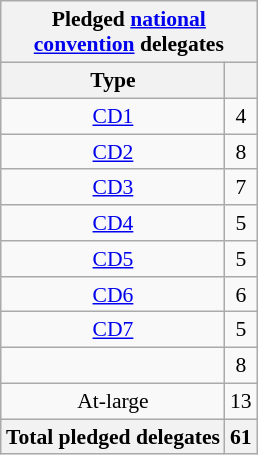<table class="wikitable sortable" style="font-size:90%;text-align:center;float:right;padding:5px;">
<tr>
<th colspan="2">Pledged <a href='#'>national<br>convention</a> delegates</th>
</tr>
<tr>
<th>Type</th>
<th></th>
</tr>
<tr>
<td><a href='#'>CD1</a></td>
<td>4</td>
</tr>
<tr>
<td><a href='#'>CD2</a></td>
<td>8</td>
</tr>
<tr>
<td><a href='#'>CD3</a></td>
<td>7</td>
</tr>
<tr>
<td><a href='#'>CD4</a></td>
<td>5</td>
</tr>
<tr>
<td><a href='#'>CD5</a></td>
<td>5</td>
</tr>
<tr>
<td><a href='#'>CD6</a></td>
<td>6</td>
</tr>
<tr>
<td><a href='#'>CD7</a></td>
<td>5</td>
</tr>
<tr>
<td></td>
<td>8</td>
</tr>
<tr>
<td>At-large</td>
<td>13</td>
</tr>
<tr>
<th>Total pledged delegates</th>
<th>61</th>
</tr>
</table>
